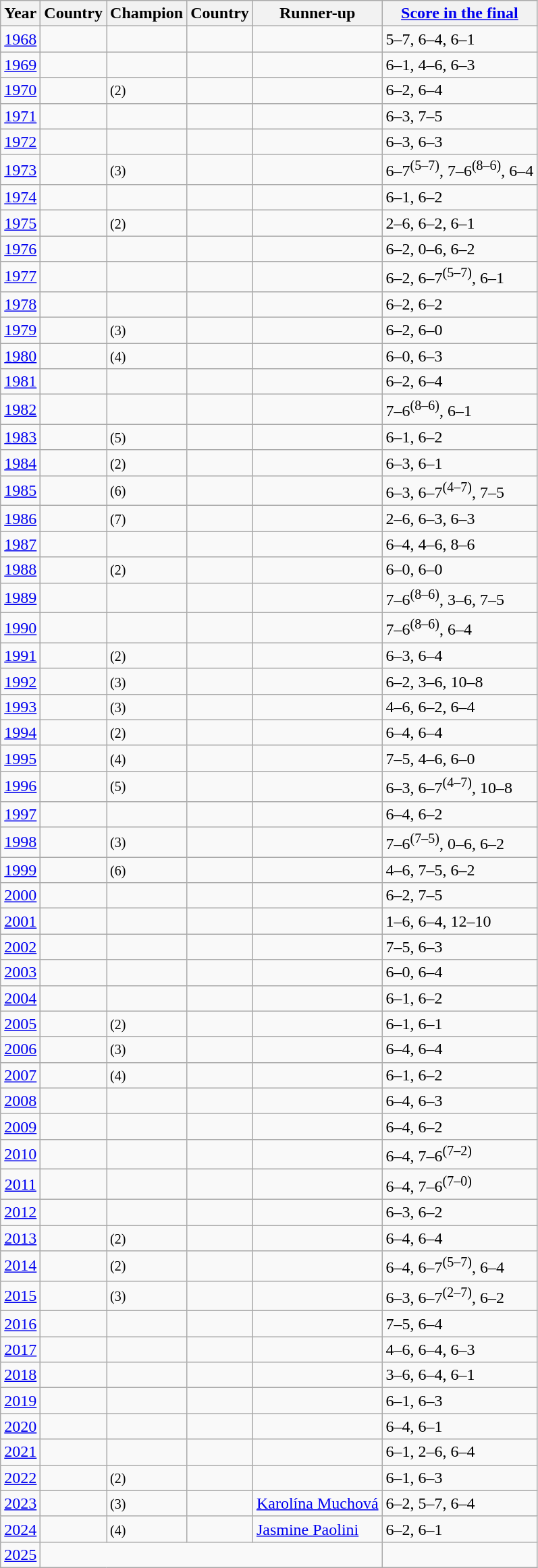<table class="sortable wikitable">
<tr>
<th>Year</th>
<th>Country</th>
<th>Champion</th>
<th>Country</th>
<th>Runner-up</th>
<th class="unsortable"><a href='#'>Score in the final</a></th>
</tr>
<tr>
<td align=center><a href='#'>1968</a></td>
<td></td>
<td></td>
<td></td>
<td></td>
<td>5–7, 6–4, 6–1</td>
</tr>
<tr>
<td align=center><a href='#'>1969</a></td>
<td></td>
<td></td>
<td></td>
<td></td>
<td>6–1, 4–6, 6–3</td>
</tr>
<tr>
<td align=center><a href='#'>1970</a></td>
<td></td>
<td> <small>(2)</small></td>
<td></td>
<td></td>
<td>6–2, 6–4</td>
</tr>
<tr>
<td align=center><a href='#'>1971</a></td>
<td></td>
<td></td>
<td></td>
<td></td>
<td>6–3, 7–5</td>
</tr>
<tr>
<td align=center><a href='#'>1972</a></td>
<td></td>
<td></td>
<td></td>
<td></td>
<td>6–3, 6–3</td>
</tr>
<tr>
<td align=center><a href='#'>1973</a></td>
<td></td>
<td> <small>(3)</small></td>
<td></td>
<td></td>
<td>6–7<sup>(5–7)</sup>, 7–6<sup>(8–6)</sup>, 6–4</td>
</tr>
<tr>
<td align=center><a href='#'>1974</a></td>
<td></td>
<td></td>
<td></td>
<td></td>
<td>6–1, 6–2</td>
</tr>
<tr>
<td align=center><a href='#'>1975</a></td>
<td></td>
<td> <small>(2)</small></td>
<td></td>
<td></td>
<td>2–6, 6–2, 6–1</td>
</tr>
<tr>
<td align=center><a href='#'>1976</a></td>
<td></td>
<td></td>
<td></td>
<td></td>
<td>6–2, 0–6, 6–2</td>
</tr>
<tr>
<td align=center><a href='#'>1977</a></td>
<td></td>
<td></td>
<td></td>
<td></td>
<td>6–2, 6–7<sup>(5–7)</sup>, 6–1</td>
</tr>
<tr>
<td align=center><a href='#'>1978</a></td>
<td></td>
<td></td>
<td></td>
<td></td>
<td>6–2, 6–2</td>
</tr>
<tr>
<td align=center><a href='#'>1979</a></td>
<td></td>
<td> <small>(3)</small></td>
<td></td>
<td></td>
<td>6–2, 6–0</td>
</tr>
<tr>
<td align=center><a href='#'>1980</a></td>
<td></td>
<td> <small>(4)</small></td>
<td></td>
<td></td>
<td>6–0, 6–3</td>
</tr>
<tr>
<td align=center><a href='#'>1981</a></td>
<td></td>
<td></td>
<td></td>
<td></td>
<td>6–2, 6–4</td>
</tr>
<tr>
<td align=center><a href='#'>1982</a></td>
<td></td>
<td></td>
<td></td>
<td></td>
<td>7–6<sup>(8–6)</sup>, 6–1</td>
</tr>
<tr>
<td align=center><a href='#'>1983</a></td>
<td></td>
<td> <small>(5)</small></td>
<td></td>
<td></td>
<td>6–1, 6–2</td>
</tr>
<tr>
<td align=center><a href='#'>1984</a></td>
<td></td>
<td> <small>(2)</small></td>
<td></td>
<td></td>
<td>6–3, 6–1</td>
</tr>
<tr>
<td align=center><a href='#'>1985</a></td>
<td></td>
<td> <small>(6)</small></td>
<td></td>
<td></td>
<td>6–3, 6–7<sup>(4–7)</sup>, 7–5</td>
</tr>
<tr>
<td align=center><a href='#'>1986</a></td>
<td></td>
<td> <small>(7)</small></td>
<td></td>
<td></td>
<td>2–6, 6–3, 6–3</td>
</tr>
<tr>
<td align=center><a href='#'>1987</a></td>
<td></td>
<td></td>
<td></td>
<td></td>
<td>6–4, 4–6, 8–6</td>
</tr>
<tr>
<td align=center><a href='#'>1988</a></td>
<td></td>
<td> <small>(2)</small></td>
<td></td>
<td></td>
<td>6–0, 6–0</td>
</tr>
<tr>
<td align=center><a href='#'>1989</a></td>
<td></td>
<td></td>
<td></td>
<td></td>
<td>7–6<sup>(8–6)</sup>, 3–6, 7–5</td>
</tr>
<tr>
<td align=center><a href='#'>1990</a></td>
<td></td>
<td></td>
<td></td>
<td></td>
<td>7–6<sup>(8–6)</sup>, 6–4</td>
</tr>
<tr>
<td align=center><a href='#'>1991</a></td>
<td></td>
<td> <small>(2)</small></td>
<td></td>
<td></td>
<td>6–3, 6–4</td>
</tr>
<tr>
<td align=center><a href='#'>1992</a></td>
<td></td>
<td> <small>(3)</small></td>
<td></td>
<td></td>
<td>6–2, 3–6, 10–8</td>
</tr>
<tr>
<td align=center><a href='#'>1993</a></td>
<td></td>
<td> <small>(3)</small></td>
<td></td>
<td></td>
<td>4–6, 6–2, 6–4</td>
</tr>
<tr>
<td align=center><a href='#'>1994</a></td>
<td></td>
<td> <small>(2)</small></td>
<td></td>
<td></td>
<td>6–4, 6–4</td>
</tr>
<tr>
<td align=center><a href='#'>1995</a></td>
<td></td>
<td> <small>(4)</small></td>
<td></td>
<td></td>
<td>7–5, 4–6, 6–0</td>
</tr>
<tr>
<td align=center><a href='#'>1996</a></td>
<td></td>
<td> <small>(5)</small></td>
<td></td>
<td></td>
<td>6–3, 6–7<sup>(4–7)</sup>, 10–8</td>
</tr>
<tr>
<td align=center><a href='#'>1997</a></td>
<td></td>
<td></td>
<td></td>
<td></td>
<td>6–4, 6–2</td>
</tr>
<tr>
<td align=center><a href='#'>1998</a></td>
<td></td>
<td> <small>(3)</small></td>
<td></td>
<td></td>
<td>7–6<sup>(7–5)</sup>, 0–6, 6–2</td>
</tr>
<tr>
<td align=center><a href='#'>1999</a></td>
<td></td>
<td> <small>(6)</small></td>
<td></td>
<td></td>
<td>4–6, 7–5, 6–2</td>
</tr>
<tr>
<td align=center><a href='#'>2000</a></td>
<td></td>
<td></td>
<td></td>
<td></td>
<td>6–2, 7–5</td>
</tr>
<tr>
<td align=center><a href='#'>2001</a></td>
<td></td>
<td></td>
<td></td>
<td></td>
<td>1–6, 6–4, 12–10</td>
</tr>
<tr>
<td align=center><a href='#'>2002</a></td>
<td></td>
<td></td>
<td></td>
<td></td>
<td>7–5, 6–3</td>
</tr>
<tr>
<td align=center><a href='#'>2003</a></td>
<td></td>
<td></td>
<td></td>
<td></td>
<td>6–0, 6–4</td>
</tr>
<tr>
<td align=center><a href='#'>2004</a></td>
<td></td>
<td></td>
<td></td>
<td></td>
<td>6–1, 6–2</td>
</tr>
<tr>
<td align=center><a href='#'>2005</a></td>
<td></td>
<td> <small>(2)</small></td>
<td></td>
<td></td>
<td>6–1, 6–1</td>
</tr>
<tr>
<td align=center><a href='#'>2006</a></td>
<td></td>
<td> <small>(3)</small></td>
<td></td>
<td></td>
<td>6–4, 6–4</td>
</tr>
<tr>
<td align=center><a href='#'>2007</a></td>
<td></td>
<td> <small>(4)</small></td>
<td></td>
<td></td>
<td>6–1, 6–2</td>
</tr>
<tr>
<td align=center><a href='#'>2008</a></td>
<td></td>
<td></td>
<td></td>
<td></td>
<td>6–4, 6–3</td>
</tr>
<tr>
<td align=center><a href='#'>2009</a></td>
<td></td>
<td></td>
<td></td>
<td></td>
<td>6–4, 6–2</td>
</tr>
<tr>
<td align=center><a href='#'>2010</a></td>
<td></td>
<td></td>
<td></td>
<td></td>
<td>6–4, 7–6<sup>(7–2)</sup></td>
</tr>
<tr>
<td align=center><a href='#'>2011</a></td>
<td></td>
<td></td>
<td></td>
<td></td>
<td>6–4, 7–6<sup>(7–0)</sup></td>
</tr>
<tr>
<td align=center><a href='#'>2012</a></td>
<td></td>
<td></td>
<td></td>
<td></td>
<td>6–3, 6–2</td>
</tr>
<tr>
<td align=center><a href='#'>2013</a></td>
<td></td>
<td> <small>(2)</small></td>
<td></td>
<td></td>
<td>6–4, 6–4</td>
</tr>
<tr>
<td align=center><a href='#'>2014</a></td>
<td></td>
<td> <small>(2)</small></td>
<td></td>
<td></td>
<td>6–4, 6–7<sup>(5–7)</sup>, 6–4</td>
</tr>
<tr>
<td align=center><a href='#'>2015</a></td>
<td></td>
<td> <small>(3)</small></td>
<td></td>
<td></td>
<td>6–3, 6–7<sup>(2–7)</sup>, 6–2</td>
</tr>
<tr>
<td align=center><a href='#'>2016</a></td>
<td></td>
<td></td>
<td></td>
<td></td>
<td>7–5, 6–4</td>
</tr>
<tr>
<td align=center><a href='#'>2017</a></td>
<td></td>
<td></td>
<td></td>
<td></td>
<td>4–6, 6–4, 6–3</td>
</tr>
<tr>
<td align=center><a href='#'>2018</a></td>
<td></td>
<td></td>
<td></td>
<td></td>
<td>3–6, 6–4, 6–1</td>
</tr>
<tr>
<td align=center><a href='#'>2019</a></td>
<td></td>
<td></td>
<td></td>
<td></td>
<td>6–1, 6–3</td>
</tr>
<tr>
<td align=center><a href='#'>2020</a></td>
<td></td>
<td></td>
<td></td>
<td></td>
<td>6–4, 6–1</td>
</tr>
<tr>
<td align=center><a href='#'>2021</a></td>
<td></td>
<td></td>
<td></td>
<td></td>
<td>6–1, 2–6, 6–4</td>
</tr>
<tr>
<td align=center><a href='#'>2022</a></td>
<td></td>
<td> <small>(2)</small></td>
<td></td>
<td></td>
<td>6–1, 6–3</td>
</tr>
<tr>
<td align=center><a href='#'>2023</a></td>
<td></td>
<td> <small>(3)</small></td>
<td></td>
<td><a href='#'>Karolína Muchová</a></td>
<td>6–2, 5–7, 6–4</td>
</tr>
<tr>
<td align=center><a href='#'>2024</a></td>
<td></td>
<td> <small>(4)</small></td>
<td></td>
<td><a href='#'>Jasmine Paolini</a></td>
<td>6–2, 6–1</td>
</tr>
<tr>
<td align=center><a href='#'>2025</a></td>
<td colspan=4></td>
<td></td>
</tr>
</table>
